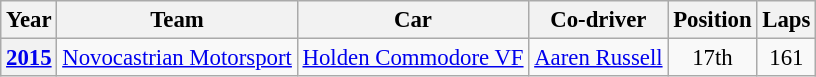<table class="wikitable" style="font-size: 95%;">
<tr>
<th>Year</th>
<th>Team</th>
<th>Car</th>
<th>Co-driver</th>
<th>Position</th>
<th>Laps</th>
</tr>
<tr>
<th><a href='#'>2015</a></th>
<td><a href='#'>Novocastrian Motorsport</a></td>
<td><a href='#'>Holden Commodore VF</a></td>
<td> <a href='#'>Aaren Russell</a></td>
<td align="center">17th</td>
<td align="center">161</td>
</tr>
</table>
